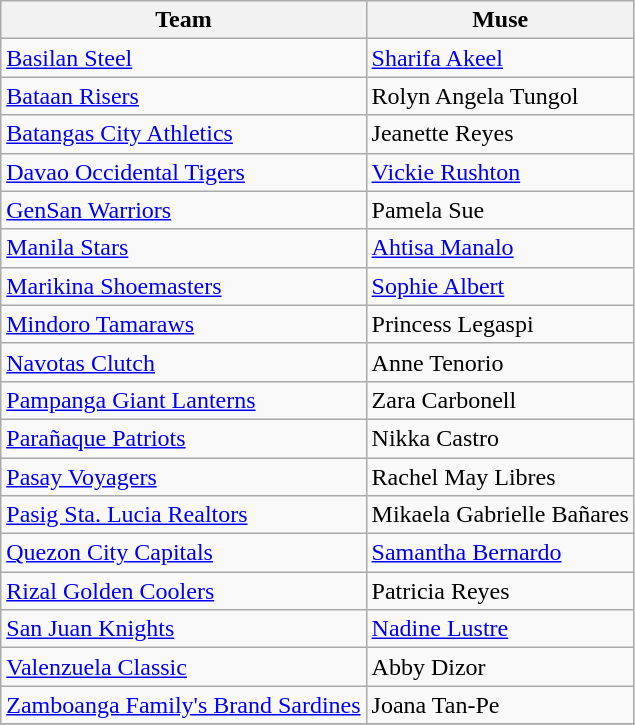<table class="wikitable sortable">
<tr>
<th>Team</th>
<th>Muse</th>
</tr>
<tr>
<td><a href='#'>Basilan Steel</a></td>
<td><a href='#'>Sharifa Akeel</a></td>
</tr>
<tr>
<td><a href='#'>Bataan Risers</a></td>
<td>Rolyn Angela Tungol</td>
</tr>
<tr>
<td><a href='#'>Batangas City Athletics</a></td>
<td>Jeanette Reyes</td>
</tr>
<tr>
<td><a href='#'>Davao Occidental Tigers</a></td>
<td><a href='#'>Vickie Rushton</a></td>
</tr>
<tr>
<td><a href='#'>GenSan Warriors</a></td>
<td>Pamela Sue</td>
</tr>
<tr>
<td><a href='#'>Manila Stars</a></td>
<td><a href='#'>Ahtisa Manalo</a></td>
</tr>
<tr>
<td><a href='#'>Marikina Shoemasters</a></td>
<td><a href='#'>Sophie Albert</a></td>
</tr>
<tr>
<td><a href='#'>Mindoro Tamaraws</a></td>
<td>Princess Legaspi</td>
</tr>
<tr>
<td><a href='#'>Navotas Clutch</a></td>
<td>Anne Tenorio</td>
</tr>
<tr>
<td><a href='#'>Pampanga Giant Lanterns</a></td>
<td>Zara Carbonell</td>
</tr>
<tr>
<td><a href='#'>Parañaque Patriots</a></td>
<td>Nikka Castro</td>
</tr>
<tr>
<td><a href='#'>Pasay Voyagers</a></td>
<td>Rachel May Libres</td>
</tr>
<tr>
<td><a href='#'>Pasig Sta. Lucia Realtors</a></td>
<td>Mikaela Gabrielle Bañares</td>
</tr>
<tr>
<td><a href='#'>Quezon City Capitals</a></td>
<td><a href='#'>Samantha Bernardo</a></td>
</tr>
<tr>
<td><a href='#'>Rizal Golden Coolers</a></td>
<td>Patricia Reyes</td>
</tr>
<tr>
<td><a href='#'>San Juan Knights</a></td>
<td><a href='#'>Nadine Lustre</a></td>
</tr>
<tr>
<td><a href='#'>Valenzuela Classic</a></td>
<td>Abby Dizor</td>
</tr>
<tr>
<td><a href='#'>Zamboanga Family's Brand Sardines</a></td>
<td>Joana Tan-Pe</td>
</tr>
<tr>
</tr>
</table>
